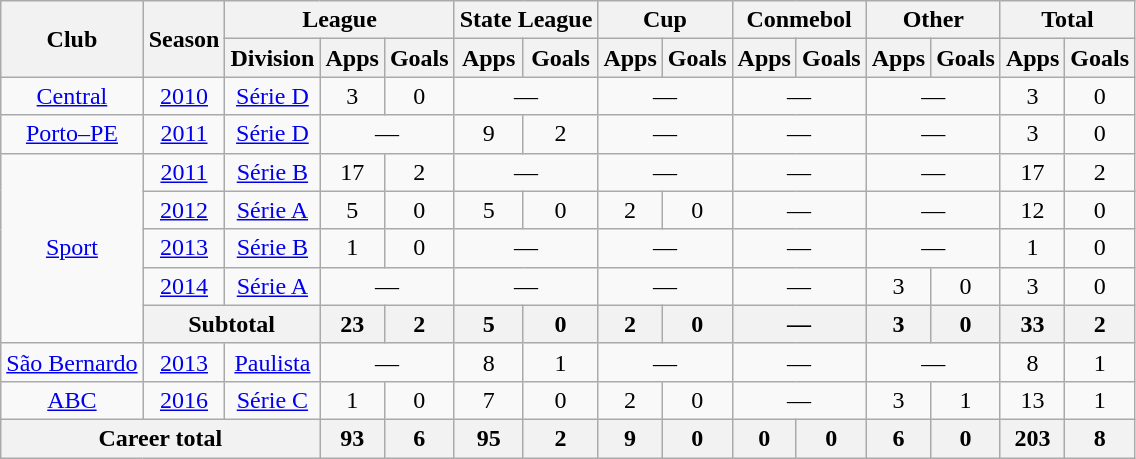<table class="wikitable" style="text-align: center;">
<tr>
<th rowspan="2">Club</th>
<th rowspan="2">Season</th>
<th colspan="3">League</th>
<th colspan="2">State League</th>
<th colspan="2">Cup</th>
<th colspan="2">Conmebol</th>
<th colspan="2">Other</th>
<th colspan="2">Total</th>
</tr>
<tr>
<th>Division</th>
<th>Apps</th>
<th>Goals</th>
<th>Apps</th>
<th>Goals</th>
<th>Apps</th>
<th>Goals</th>
<th>Apps</th>
<th>Goals</th>
<th>Apps</th>
<th>Goals</th>
<th>Apps</th>
<th>Goals</th>
</tr>
<tr>
<td valign="center"><a href='#'>Central</a></td>
<td><a href='#'>2010</a></td>
<td><a href='#'>Série D</a></td>
<td>3</td>
<td>0</td>
<td colspan="2">—</td>
<td colspan="2">—</td>
<td colspan="2">—</td>
<td colspan="2">—</td>
<td>3</td>
<td>0</td>
</tr>
<tr>
<td valign="center"><a href='#'>Porto–PE</a></td>
<td><a href='#'>2011</a></td>
<td><a href='#'>Série D</a></td>
<td colspan="2">—</td>
<td>9</td>
<td>2</td>
<td colspan="2">—</td>
<td colspan="2">—</td>
<td colspan="2">—</td>
<td>3</td>
<td>0</td>
</tr>
<tr>
<td rowspan=5 valign="center"><a href='#'>Sport</a></td>
<td><a href='#'>2011</a></td>
<td><a href='#'>Série B</a></td>
<td>17</td>
<td>2</td>
<td colspan="2">—</td>
<td colspan="2">—</td>
<td colspan="2">—</td>
<td colspan="2">—</td>
<td>17</td>
<td>2</td>
</tr>
<tr>
<td><a href='#'>2012</a></td>
<td><a href='#'>Série A</a></td>
<td>5</td>
<td>0</td>
<td>5</td>
<td>0</td>
<td>2</td>
<td>0</td>
<td colspan="2">—</td>
<td colspan="2">—</td>
<td>12</td>
<td>0</td>
</tr>
<tr>
<td><a href='#'>2013</a></td>
<td><a href='#'>Série B</a></td>
<td>1</td>
<td>0</td>
<td colspan="2">—</td>
<td colspan="2">—</td>
<td colspan="2">—</td>
<td colspan="2">—</td>
<td>1</td>
<td>0</td>
</tr>
<tr>
<td><a href='#'>2014</a></td>
<td><a href='#'>Série A</a></td>
<td colspan="2">—</td>
<td colspan="2">—</td>
<td colspan="2">—</td>
<td colspan="2">—</td>
<td>3</td>
<td>0</td>
<td>3</td>
<td>0</td>
</tr>
<tr>
<th colspan="2"><strong>Subtotal</strong></th>
<th>23</th>
<th>2</th>
<th>5</th>
<th>0</th>
<th>2</th>
<th>0</th>
<th colspan="2">—</th>
<th>3</th>
<th>0</th>
<th>33</th>
<th>2</th>
</tr>
<tr>
<td valign="center"><a href='#'>São Bernardo</a></td>
<td><a href='#'>2013</a></td>
<td><a href='#'>Paulista</a></td>
<td colspan="2">—</td>
<td>8</td>
<td>1</td>
<td colspan="2">—</td>
<td colspan="2">—</td>
<td colspan="2">—</td>
<td>8</td>
<td>1</td>
</tr>
<tr>
<td valign="center"><a href='#'>ABC</a></td>
<td><a href='#'>2016</a></td>
<td><a href='#'>Série C</a></td>
<td>1</td>
<td>0</td>
<td>7</td>
<td>0</td>
<td>2</td>
<td>0</td>
<td colspan="2">—</td>
<td>3</td>
<td>1</td>
<td>13</td>
<td>1</td>
</tr>
<tr>
<th colspan="3"><strong>Career total</strong></th>
<th>93</th>
<th>6</th>
<th>95</th>
<th>2</th>
<th>9</th>
<th>0</th>
<th>0</th>
<th>0</th>
<th>6</th>
<th>0</th>
<th>203</th>
<th>8</th>
</tr>
</table>
